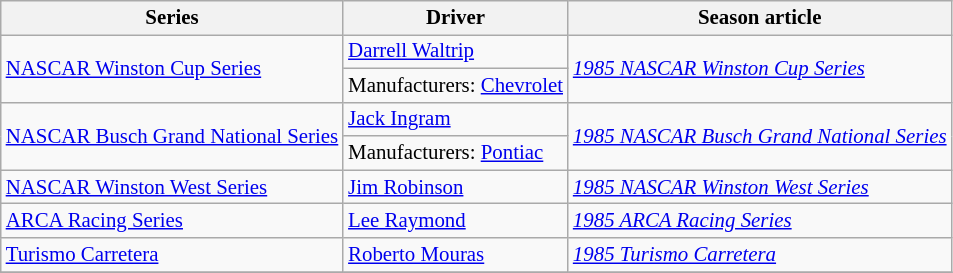<table class="wikitable" style="font-size: 87%;">
<tr>
<th>Series</th>
<th>Driver</th>
<th>Season article</th>
</tr>
<tr>
<td rowspan=2><a href='#'>NASCAR Winston Cup Series</a></td>
<td> <a href='#'>Darrell Waltrip</a></td>
<td rowspan=2><em><a href='#'>1985 NASCAR Winston Cup Series</a></em></td>
</tr>
<tr>
<td>Manufacturers:  <a href='#'>Chevrolet</a></td>
</tr>
<tr>
<td rowspan=2><a href='#'>NASCAR Busch Grand National Series</a></td>
<td> <a href='#'>Jack Ingram</a></td>
<td rowspan=2><em><a href='#'>1985 NASCAR Busch Grand National Series</a></em></td>
</tr>
<tr>
<td>Manufacturers:  <a href='#'>Pontiac</a></td>
</tr>
<tr>
<td><a href='#'>NASCAR Winston West Series</a></td>
<td> <a href='#'>Jim Robinson</a></td>
<td><em><a href='#'>1985 NASCAR Winston West Series</a></em></td>
</tr>
<tr>
<td><a href='#'>ARCA Racing Series</a></td>
<td> <a href='#'>Lee Raymond</a></td>
<td><em><a href='#'>1985 ARCA Racing Series</a></em></td>
</tr>
<tr>
<td><a href='#'>Turismo Carretera</a></td>
<td> <a href='#'>Roberto Mouras</a></td>
<td><em><a href='#'>1985 Turismo Carretera</a></em></td>
</tr>
<tr>
</tr>
</table>
